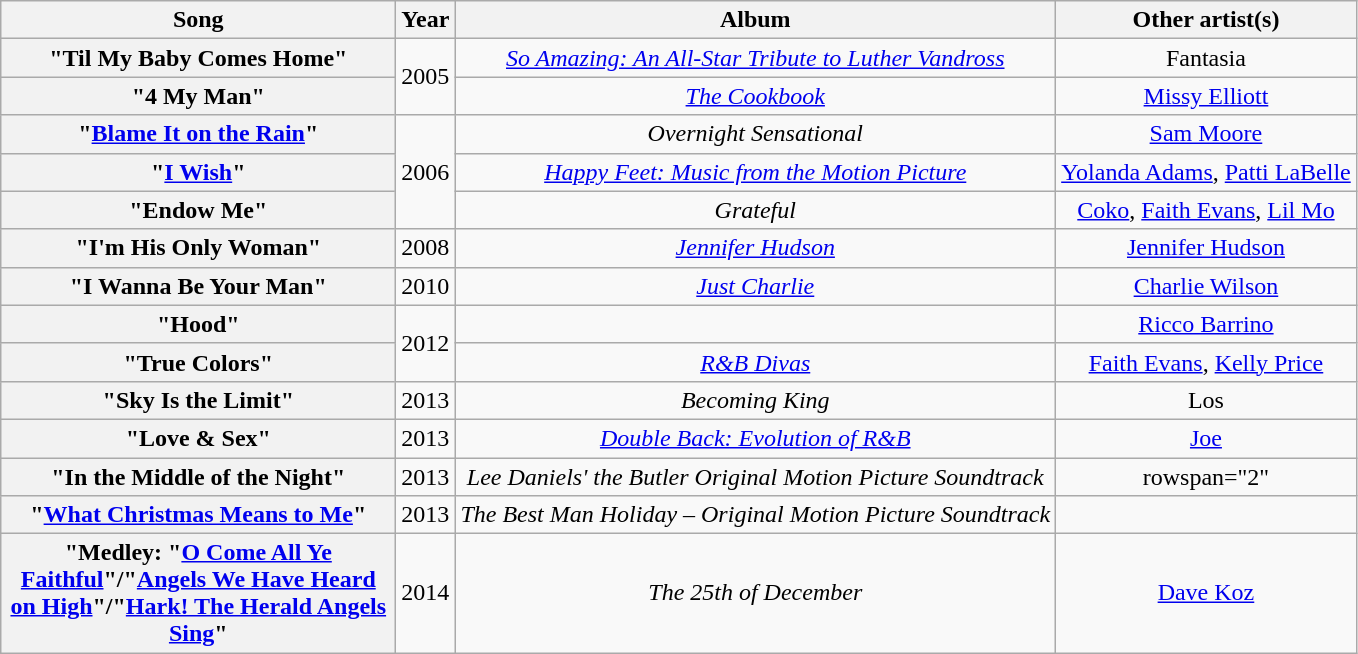<table class="wikitable plainrowheaders" style="text-align:center;">
<tr>
<th scope="col" style="width:16em;">Song</th>
<th scope="col">Year</th>
<th scope="col">Album</th>
<th scope="col">Other artist(s)</th>
</tr>
<tr>
<th scope="row">"Til My Baby Comes Home"</th>
<td rowspan="2">2005</td>
<td><em><a href='#'>So Amazing: An All-Star Tribute to Luther Vandross</a></em></td>
<td>Fantasia</td>
</tr>
<tr>
<th scope="row">"4 My Man"</th>
<td><em><a href='#'>The Cookbook</a></em></td>
<td><a href='#'>Missy Elliott</a></td>
</tr>
<tr>
<th scope="row">"<a href='#'>Blame It on the Rain</a>"</th>
<td rowspan="3">2006</td>
<td><em>Overnight Sensational</em></td>
<td><a href='#'>Sam Moore</a></td>
</tr>
<tr>
<th scope="row">"<a href='#'>I Wish</a>"</th>
<td><em><a href='#'>Happy Feet: Music from the Motion Picture</a></em></td>
<td><a href='#'>Yolanda Adams</a>, <a href='#'>Patti LaBelle</a></td>
</tr>
<tr>
<th scope="row">"Endow Me"</th>
<td><em>Grateful</em></td>
<td><a href='#'>Coko</a>, <a href='#'>Faith Evans</a>, <a href='#'>Lil Mo</a></td>
</tr>
<tr>
<th scope="row">"I'm His Only Woman"</th>
<td>2008</td>
<td><em><a href='#'>Jennifer Hudson</a></em></td>
<td><a href='#'>Jennifer Hudson</a></td>
</tr>
<tr>
<th scope="row">"I Wanna Be Your Man"</th>
<td>2010</td>
<td><em><a href='#'>Just Charlie</a></em></td>
<td><a href='#'>Charlie Wilson</a></td>
</tr>
<tr>
<th scope="row">"Hood"</th>
<td rowspan="2">2012</td>
<td></td>
<td><a href='#'>Ricco Barrino</a></td>
</tr>
<tr>
<th scope="row">"True Colors"</th>
<td><em><a href='#'>R&B Divas</a></em></td>
<td><a href='#'>Faith Evans</a>, <a href='#'>Kelly Price</a></td>
</tr>
<tr>
<th scope="row">"Sky Is the Limit"</th>
<td>2013</td>
<td><em>Becoming King</em></td>
<td>Los</td>
</tr>
<tr>
<th scope="row">"Love & Sex"</th>
<td>2013</td>
<td><em><a href='#'>Double Back: Evolution of R&B</a></em></td>
<td><a href='#'>Joe</a></td>
</tr>
<tr>
<th scope="row">"In the Middle of the Night"</th>
<td>2013</td>
<td><em>Lee Daniels' the Butler Original Motion Picture Soundtrack</em></td>
<td>rowspan="2" </td>
</tr>
<tr>
<th scope="row">"<a href='#'>What Christmas Means to Me</a>"</th>
<td>2013</td>
<td><em>The Best Man Holiday – Original Motion Picture Soundtrack</em></td>
</tr>
<tr>
<th scope="row">"Medley: "<a href='#'>O Come All Ye Faithful</a>"/"<a href='#'>Angels We Have Heard on High</a>"/"<a href='#'>Hark! The Herald Angels Sing</a>"</th>
<td>2014</td>
<td><em>The 25th of December</em></td>
<td><a href='#'>Dave Koz</a></td>
</tr>
</table>
